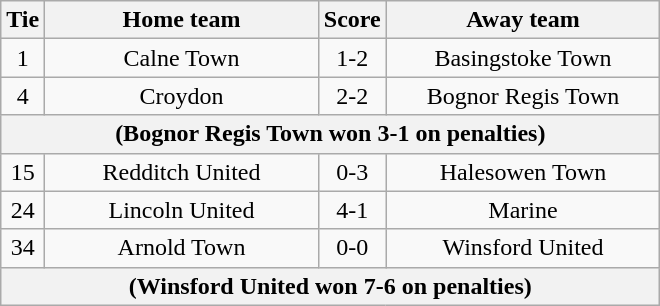<table class="wikitable" style="text-align:center;">
<tr>
<th width=20>Tie</th>
<th width=175>Home team</th>
<th width=20>Score</th>
<th width=175>Away team</th>
</tr>
<tr>
<td>1</td>
<td>Calne Town</td>
<td>1-2</td>
<td>Basingstoke Town</td>
</tr>
<tr>
<td>4</td>
<td>Croydon</td>
<td>2-2</td>
<td>Bognor Regis Town</td>
</tr>
<tr>
<th colspan="5">(Bognor Regis Town won 3-1 on penalties)</th>
</tr>
<tr>
<td>15</td>
<td>Redditch United</td>
<td>0-3</td>
<td>Halesowen Town</td>
</tr>
<tr>
<td>24</td>
<td>Lincoln United</td>
<td>4-1</td>
<td>Marine</td>
</tr>
<tr>
<td>34</td>
<td>Arnold Town</td>
<td>0-0</td>
<td>Winsford United</td>
</tr>
<tr>
<th colspan="5">(Winsford United won 7-6 on penalties)</th>
</tr>
</table>
